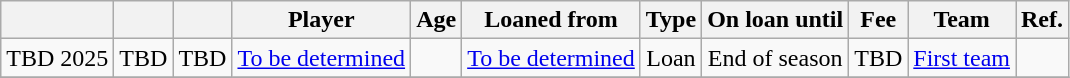<table class="wikitable" style="text-align:center; font-size:100%; ">
<tr>
<th></th>
<th></th>
<th></th>
<th>Player</th>
<th>Age</th>
<th>Loaned from</th>
<th>Type</th>
<th>On loan until</th>
<th>Fee</th>
<th>Team</th>
<th>Ref.</th>
</tr>
<tr>
<td>TBD 2025</td>
<td>TBD</td>
<td>TBD</td>
<td style="text-align:left"><a href='#'>To be determined</a></td>
<td></td>
<td style="text-align:left"><a href='#'>To be determined</a></td>
<td>Loan</td>
<td>End of season</td>
<td>TBD</td>
<td><a href='#'>First team</a></td>
<td></td>
</tr>
<tr>
</tr>
</table>
